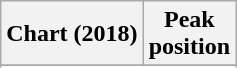<table class="wikitable sortable plainrowheaders" style="text-align:center">
<tr>
<th scope="col">Chart (2018)</th>
<th scope="col">Peak<br> position</th>
</tr>
<tr>
</tr>
<tr>
</tr>
<tr>
</tr>
<tr>
</tr>
</table>
